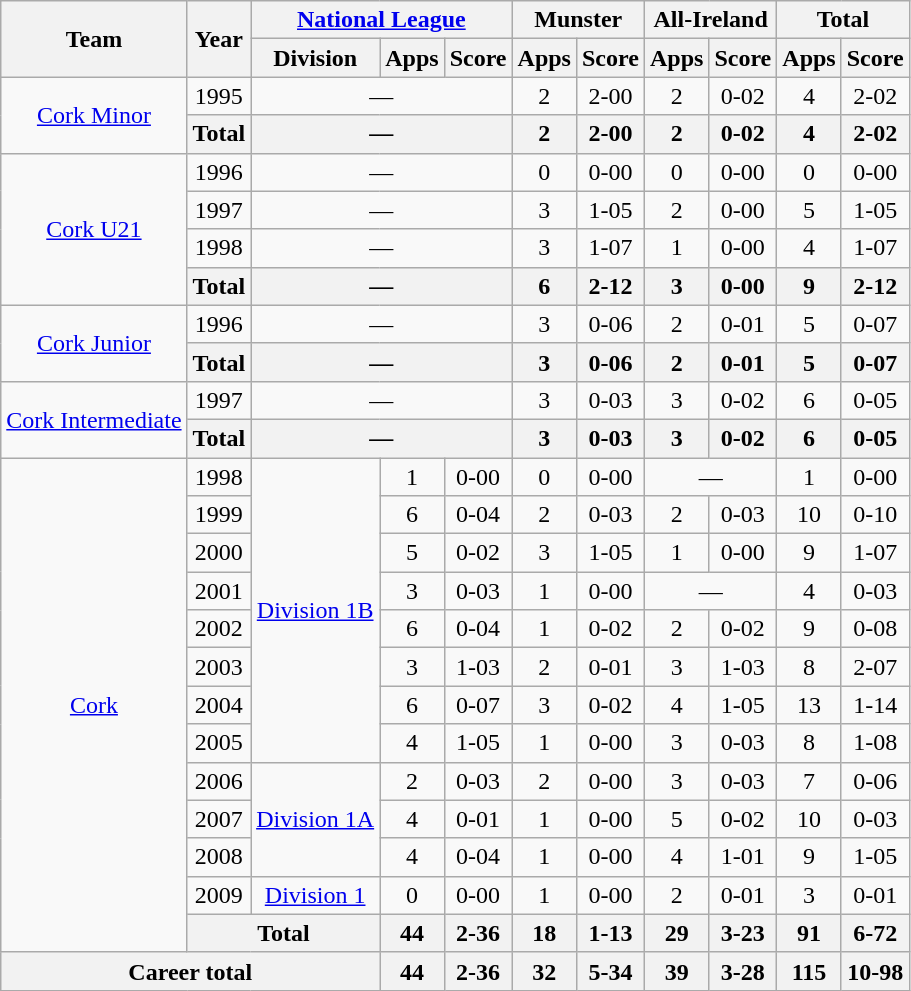<table class="wikitable" style="text-align:center">
<tr>
<th rowspan="2">Team</th>
<th rowspan="2">Year</th>
<th colspan="3"><a href='#'>National League</a></th>
<th colspan="2">Munster</th>
<th colspan="2">All-Ireland</th>
<th colspan="2">Total</th>
</tr>
<tr>
<th>Division</th>
<th>Apps</th>
<th>Score</th>
<th>Apps</th>
<th>Score</th>
<th>Apps</th>
<th>Score</th>
<th>Apps</th>
<th>Score</th>
</tr>
<tr>
<td rowspan="2"><a href='#'>Cork Minor</a></td>
<td>1995</td>
<td colspan=3>—</td>
<td>2</td>
<td>2-00</td>
<td>2</td>
<td>0-02</td>
<td>4</td>
<td>2-02</td>
</tr>
<tr>
<th>Total</th>
<th colspan=3>—</th>
<th>2</th>
<th>2-00</th>
<th>2</th>
<th>0-02</th>
<th>4</th>
<th>2-02</th>
</tr>
<tr>
<td rowspan="4"><a href='#'>Cork U21</a></td>
<td>1996</td>
<td colspan=3>—</td>
<td>0</td>
<td>0-00</td>
<td>0</td>
<td>0-00</td>
<td>0</td>
<td>0-00</td>
</tr>
<tr>
<td>1997</td>
<td colspan=3>—</td>
<td>3</td>
<td>1-05</td>
<td>2</td>
<td>0-00</td>
<td>5</td>
<td>1-05</td>
</tr>
<tr>
<td>1998</td>
<td colspan=3>—</td>
<td>3</td>
<td>1-07</td>
<td>1</td>
<td>0-00</td>
<td>4</td>
<td>1-07</td>
</tr>
<tr>
<th>Total</th>
<th colspan=3>—</th>
<th>6</th>
<th>2-12</th>
<th>3</th>
<th>0-00</th>
<th>9</th>
<th>2-12</th>
</tr>
<tr>
<td rowspan="2"><a href='#'>Cork Junior</a></td>
<td>1996</td>
<td colspan=3>—</td>
<td>3</td>
<td>0-06</td>
<td>2</td>
<td>0-01</td>
<td>5</td>
<td>0-07</td>
</tr>
<tr>
<th>Total</th>
<th colspan=3>—</th>
<th>3</th>
<th>0-06</th>
<th>2</th>
<th>0-01</th>
<th>5</th>
<th>0-07</th>
</tr>
<tr>
<td rowspan="2"><a href='#'>Cork Intermediate</a></td>
<td>1997</td>
<td colspan=3>—</td>
<td>3</td>
<td>0-03</td>
<td>3</td>
<td>0-02</td>
<td>6</td>
<td>0-05</td>
</tr>
<tr>
<th>Total</th>
<th colspan=3>—</th>
<th>3</th>
<th>0-03</th>
<th>3</th>
<th>0-02</th>
<th>6</th>
<th>0-05</th>
</tr>
<tr>
<td rowspan="13"><a href='#'>Cork</a></td>
<td>1998</td>
<td rowspan="8"><a href='#'>Division 1B</a></td>
<td>1</td>
<td>0-00</td>
<td>0</td>
<td>0-00</td>
<td colspan=2>—</td>
<td>1</td>
<td>0-00</td>
</tr>
<tr>
<td>1999</td>
<td>6</td>
<td>0-04</td>
<td>2</td>
<td>0-03</td>
<td>2</td>
<td>0-03</td>
<td>10</td>
<td>0-10</td>
</tr>
<tr>
<td>2000</td>
<td>5</td>
<td>0-02</td>
<td>3</td>
<td>1-05</td>
<td>1</td>
<td>0-00</td>
<td>9</td>
<td>1-07</td>
</tr>
<tr>
<td>2001</td>
<td>3</td>
<td>0-03</td>
<td>1</td>
<td>0-00</td>
<td colspan=2>—</td>
<td>4</td>
<td>0-03</td>
</tr>
<tr>
<td>2002</td>
<td>6</td>
<td>0-04</td>
<td>1</td>
<td>0-02</td>
<td>2</td>
<td>0-02</td>
<td>9</td>
<td>0-08</td>
</tr>
<tr>
<td>2003</td>
<td>3</td>
<td>1-03</td>
<td>2</td>
<td>0-01</td>
<td>3</td>
<td>1-03</td>
<td>8</td>
<td>2-07</td>
</tr>
<tr>
<td>2004</td>
<td>6</td>
<td>0-07</td>
<td>3</td>
<td>0-02</td>
<td>4</td>
<td>1-05</td>
<td>13</td>
<td>1-14</td>
</tr>
<tr>
<td>2005</td>
<td>4</td>
<td>1-05</td>
<td>1</td>
<td>0-00</td>
<td>3</td>
<td>0-03</td>
<td>8</td>
<td>1-08</td>
</tr>
<tr>
<td>2006</td>
<td rowspan="3"><a href='#'>Division 1A</a></td>
<td>2</td>
<td>0-03</td>
<td>2</td>
<td>0-00</td>
<td>3</td>
<td>0-03</td>
<td>7</td>
<td>0-06</td>
</tr>
<tr>
<td>2007</td>
<td>4</td>
<td>0-01</td>
<td>1</td>
<td>0-00</td>
<td>5</td>
<td>0-02</td>
<td>10</td>
<td>0-03</td>
</tr>
<tr>
<td>2008</td>
<td>4</td>
<td>0-04</td>
<td>1</td>
<td>0-00</td>
<td>4</td>
<td>1-01</td>
<td>9</td>
<td>1-05</td>
</tr>
<tr>
<td>2009</td>
<td rowspan="1"><a href='#'>Division 1</a></td>
<td>0</td>
<td>0-00</td>
<td>1</td>
<td>0-00</td>
<td>2</td>
<td>0-01</td>
<td>3</td>
<td>0-01</td>
</tr>
<tr>
<th colspan=2>Total</th>
<th>44</th>
<th>2-36</th>
<th>18</th>
<th>1-13</th>
<th>29</th>
<th>3-23</th>
<th>91</th>
<th>6-72</th>
</tr>
<tr>
<th colspan="3">Career total</th>
<th>44</th>
<th>2-36</th>
<th>32</th>
<th>5-34</th>
<th>39</th>
<th>3-28</th>
<th>115</th>
<th>10-98</th>
</tr>
</table>
